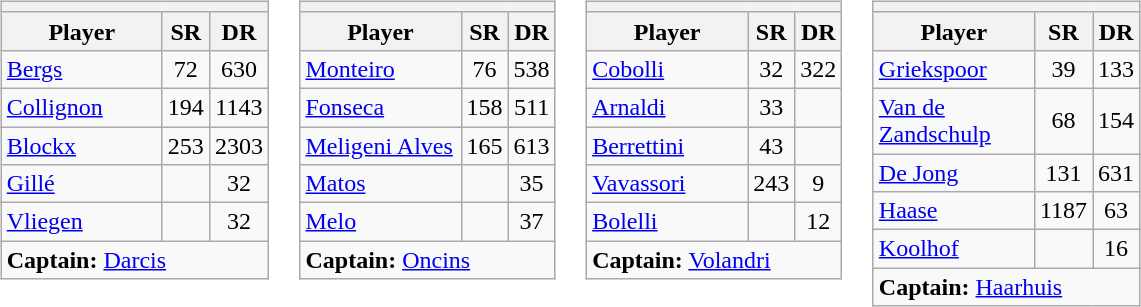<table>
<tr valign=top>
<td><br><table class="wikitable sortable nowrap">
<tr>
<th colspan=3></th>
</tr>
<tr>
<th width=100>Player</th>
<th width=20>SR</th>
<th width=20>DR</th>
</tr>
<tr>
<td><a href='#'>Bergs</a></td>
<td align=center>72</td>
<td align=center>630</td>
</tr>
<tr>
<td><a href='#'>Collignon</a></td>
<td align=center>194</td>
<td align=center>1143</td>
</tr>
<tr>
<td><a href='#'>Blockx</a></td>
<td align=center>253</td>
<td align=center>2303</td>
</tr>
<tr>
<td><a href='#'>Gillé</a></td>
<td align=center></td>
<td align=center>32</td>
</tr>
<tr>
<td><a href='#'>Vliegen</a></td>
<td align=center></td>
<td align=center>32</td>
</tr>
<tr class="sortbottom">
<td colspan=3><strong>Captain:</strong> <a href='#'>Darcis</a></td>
</tr>
</table>
</td>
<td><br><table class="wikitable sortable nowrap">
<tr>
<th colspan=3></th>
</tr>
<tr>
<th width=100>Player</th>
<th width=20>SR</th>
<th width=20>DR</th>
</tr>
<tr>
<td><a href='#'>Monteiro</a></td>
<td align=center>76</td>
<td align=center>538</td>
</tr>
<tr>
<td><a href='#'>Fonseca</a></td>
<td align=center>158</td>
<td align=center>511</td>
</tr>
<tr>
<td><a href='#'>Meligeni Alves</a></td>
<td align=center>165</td>
<td align=center>613</td>
</tr>
<tr>
<td><a href='#'>Matos</a></td>
<td align=center></td>
<td align=center>35</td>
</tr>
<tr>
<td><a href='#'>Melo</a></td>
<td align=center></td>
<td align=center>37</td>
</tr>
<tr class="sortbottom">
<td colspan=3><strong>Captain:</strong> <a href='#'>Oncins</a></td>
</tr>
</table>
</td>
<td><br><table class="wikitable sortable nowrap">
<tr>
<th colspan=3></th>
</tr>
<tr>
<th width=100>Player</th>
<th width=20>SR</th>
<th width=20>DR</th>
</tr>
<tr>
<td><a href='#'>Cobolli</a></td>
<td align=center>32</td>
<td align=center>322</td>
</tr>
<tr>
<td><a href='#'>Arnaldi</a></td>
<td align=center>33</td>
<td align=center></td>
</tr>
<tr>
<td><a href='#'>Berrettini</a></td>
<td align=center>43</td>
<td align=center></td>
</tr>
<tr>
<td><a href='#'>Vavassori</a></td>
<td align=center>243</td>
<td align=center>9</td>
</tr>
<tr>
<td><a href='#'>Bolelli</a></td>
<td align=center></td>
<td align=center>12</td>
</tr>
<tr class="sortbottom">
<td colspan=3><strong>Captain:</strong> <a href='#'>Volandri</a></td>
</tr>
</table>
</td>
<td><br><table class="wikitable sortable nowrap">
<tr>
<th colspan=3></th>
</tr>
<tr>
<th width=100>Player</th>
<th width=20>SR</th>
<th width=20>DR</th>
</tr>
<tr>
<td><a href='#'>Griekspoor</a></td>
<td align=center>39</td>
<td align=center>133</td>
</tr>
<tr>
<td><a href='#'>Van de Zandschulp</a></td>
<td align=center>68</td>
<td align=center>154</td>
</tr>
<tr>
<td><a href='#'>De Jong</a></td>
<td align=center>131</td>
<td align=center>631</td>
</tr>
<tr>
<td><a href='#'>Haase</a></td>
<td align=center>1187</td>
<td align=center>63</td>
</tr>
<tr>
<td><a href='#'>Koolhof</a></td>
<td align=center></td>
<td align=center>16</td>
</tr>
<tr class="sortbottom">
<td colspan=3><strong>Captain:</strong> <a href='#'>Haarhuis</a></td>
</tr>
</table>
</td>
</tr>
</table>
